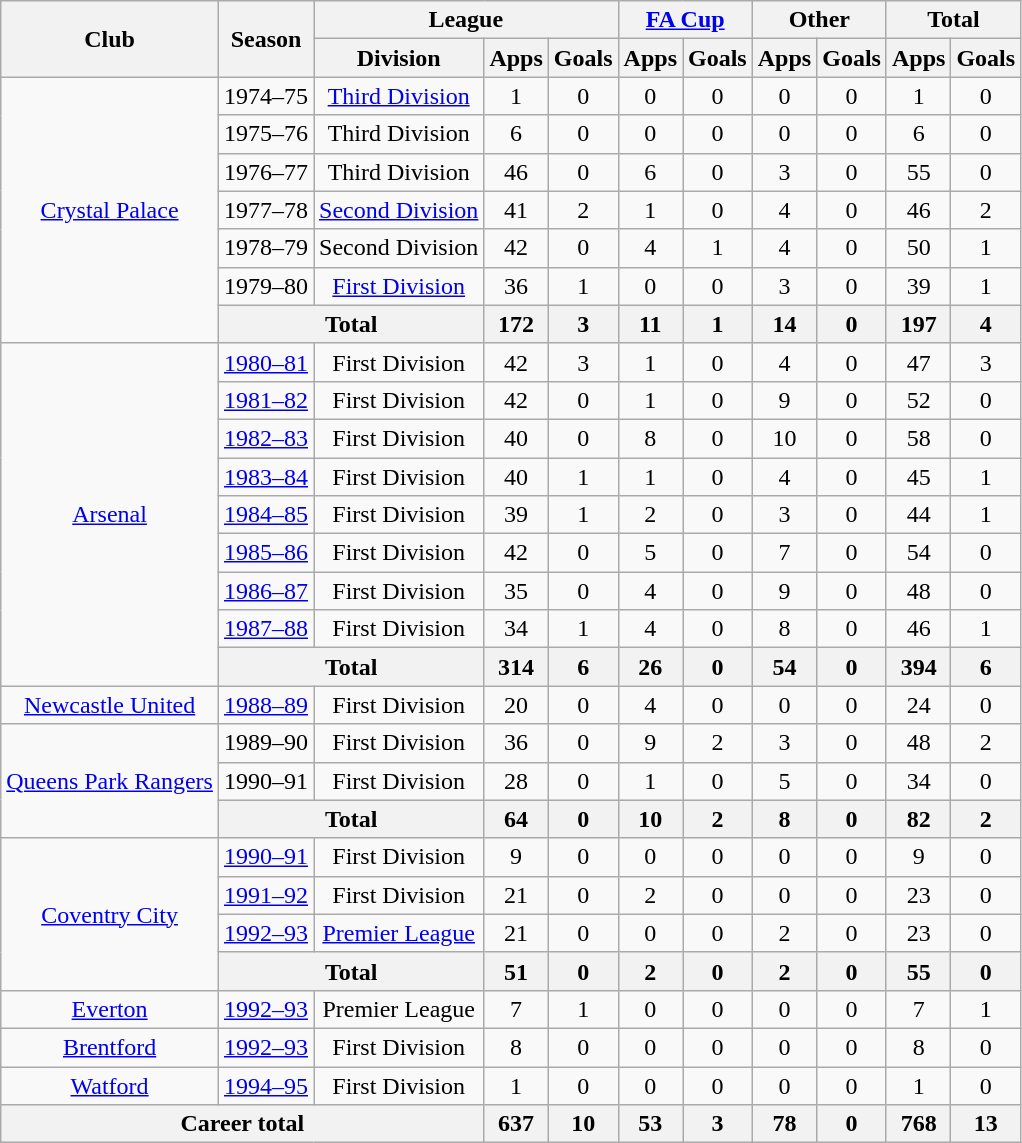<table class="wikitable" style="text-align:center">
<tr>
<th rowspan="2">Club</th>
<th rowspan="2">Season</th>
<th colspan="3">League</th>
<th colspan="2"><a href='#'>FA Cup</a></th>
<th colspan="2">Other</th>
<th colspan="2">Total</th>
</tr>
<tr>
<th>Division</th>
<th>Apps</th>
<th>Goals</th>
<th>Apps</th>
<th>Goals</th>
<th>Apps</th>
<th>Goals</th>
<th>Apps</th>
<th>Goals</th>
</tr>
<tr>
<td rowspan="7"><a href='#'>Crystal Palace</a></td>
<td 1974–75 Crystal Palace F.C. season>1974–75</td>
<td><a href='#'>Third Division</a></td>
<td>1</td>
<td>0</td>
<td>0</td>
<td>0</td>
<td>0</td>
<td>0</td>
<td>1</td>
<td>0</td>
</tr>
<tr>
<td 1975–76 Crystal Palace F.C. season>1975–76</td>
<td>Third Division</td>
<td>6</td>
<td>0</td>
<td>0</td>
<td>0</td>
<td>0</td>
<td>0</td>
<td>6</td>
<td>0</td>
</tr>
<tr>
<td 1976–77 Crystal Palace F.C. season>1976–77</td>
<td>Third Division</td>
<td>46</td>
<td>0</td>
<td>6</td>
<td>0</td>
<td>3</td>
<td>0</td>
<td>55</td>
<td>0</td>
</tr>
<tr>
<td 1977–78 Crystal Palace F.C. season>1977–78</td>
<td><a href='#'>Second Division</a></td>
<td>41</td>
<td>2</td>
<td>1</td>
<td>0</td>
<td>4</td>
<td>0</td>
<td>46</td>
<td>2</td>
</tr>
<tr>
<td 1978–79 Crystal Palace F.C. season>1978–79</td>
<td>Second Division</td>
<td>42</td>
<td>0</td>
<td>4</td>
<td>1</td>
<td>4</td>
<td>0</td>
<td>50</td>
<td>1</td>
</tr>
<tr>
<td 1979–80 Crystal Palace F.C. season>1979–80</td>
<td><a href='#'>First Division</a></td>
<td>36</td>
<td>1</td>
<td>0</td>
<td>0</td>
<td>3</td>
<td>0</td>
<td>39</td>
<td>1</td>
</tr>
<tr>
<th colspan="2">Total</th>
<th>172</th>
<th>3</th>
<th>11</th>
<th>1</th>
<th>14</th>
<th>0</th>
<th>197</th>
<th>4</th>
</tr>
<tr>
<td rowspan="9"><a href='#'>Arsenal</a></td>
<td><a href='#'>1980–81</a></td>
<td>First Division</td>
<td>42</td>
<td>3</td>
<td>1</td>
<td>0</td>
<td>4</td>
<td>0</td>
<td>47</td>
<td>3</td>
</tr>
<tr>
<td><a href='#'>1981–82</a></td>
<td>First Division</td>
<td>42</td>
<td>0</td>
<td>1</td>
<td>0</td>
<td>9</td>
<td>0</td>
<td>52</td>
<td>0</td>
</tr>
<tr>
<td><a href='#'>1982–83</a></td>
<td>First Division</td>
<td>40</td>
<td>0</td>
<td>8</td>
<td>0</td>
<td>10</td>
<td>0</td>
<td>58</td>
<td>0</td>
</tr>
<tr>
<td><a href='#'>1983–84</a></td>
<td>First Division</td>
<td>40</td>
<td>1</td>
<td>1</td>
<td>0</td>
<td>4</td>
<td>0</td>
<td>45</td>
<td>1</td>
</tr>
<tr>
<td><a href='#'>1984–85</a></td>
<td>First Division</td>
<td>39</td>
<td>1</td>
<td>2</td>
<td>0</td>
<td>3</td>
<td>0</td>
<td>44</td>
<td>1</td>
</tr>
<tr>
<td><a href='#'>1985–86</a></td>
<td>First Division</td>
<td>42</td>
<td>0</td>
<td>5</td>
<td>0</td>
<td>7</td>
<td>0</td>
<td>54</td>
<td>0</td>
</tr>
<tr>
<td><a href='#'>1986–87</a></td>
<td>First Division</td>
<td>35</td>
<td>0</td>
<td>4</td>
<td>0</td>
<td>9</td>
<td>0</td>
<td>48</td>
<td>0</td>
</tr>
<tr>
<td><a href='#'>1987–88</a></td>
<td>First Division</td>
<td>34</td>
<td>1</td>
<td>4</td>
<td>0</td>
<td>8</td>
<td>0</td>
<td>46</td>
<td>1</td>
</tr>
<tr>
<th colspan="2">Total</th>
<th>314</th>
<th>6</th>
<th>26</th>
<th>0</th>
<th>54</th>
<th>0</th>
<th>394</th>
<th>6</th>
</tr>
<tr>
<td><a href='#'>Newcastle United</a></td>
<td><a href='#'>1988–89</a></td>
<td>First Division</td>
<td>20</td>
<td>0</td>
<td>4</td>
<td>0</td>
<td>0</td>
<td>0</td>
<td>24</td>
<td>0</td>
</tr>
<tr>
<td rowspan="3"><a href='#'>Queens Park Rangers</a></td>
<td 1989–90 Queens Park Rangers F.C. season>1989–90</td>
<td>First Division</td>
<td>36</td>
<td>0</td>
<td>9</td>
<td>2</td>
<td>3</td>
<td>0</td>
<td>48</td>
<td>2</td>
</tr>
<tr>
<td 1990–91 Queens Park Rangers F.C. season>1990–91</td>
<td>First Division</td>
<td>28</td>
<td>0</td>
<td>1</td>
<td>0</td>
<td>5</td>
<td>0</td>
<td>34</td>
<td>0</td>
</tr>
<tr>
<th colspan="2">Total</th>
<th>64</th>
<th>0</th>
<th>10</th>
<th>2</th>
<th>8</th>
<th>0</th>
<th>82</th>
<th>2</th>
</tr>
<tr>
<td rowspan="4"><a href='#'>Coventry City</a></td>
<td><a href='#'>1990–91</a></td>
<td>First Division</td>
<td>9</td>
<td>0</td>
<td>0</td>
<td>0</td>
<td>0</td>
<td>0</td>
<td>9</td>
<td>0</td>
</tr>
<tr>
<td><a href='#'>1991–92</a></td>
<td>First Division</td>
<td>21</td>
<td>0</td>
<td>2</td>
<td>0</td>
<td>0</td>
<td>0</td>
<td>23</td>
<td>0</td>
</tr>
<tr>
<td><a href='#'>1992–93</a></td>
<td><a href='#'>Premier League</a></td>
<td>21</td>
<td>0</td>
<td>0</td>
<td>0</td>
<td>2</td>
<td>0</td>
<td>23</td>
<td>0</td>
</tr>
<tr>
<th colspan="2">Total</th>
<th>51</th>
<th>0</th>
<th>2</th>
<th>0</th>
<th>2</th>
<th>0</th>
<th>55</th>
<th>0</th>
</tr>
<tr>
<td><a href='#'>Everton</a></td>
<td><a href='#'>1992–93</a></td>
<td>Premier League</td>
<td>7</td>
<td>1</td>
<td>0</td>
<td>0</td>
<td>0</td>
<td>0</td>
<td>7</td>
<td>1</td>
</tr>
<tr>
<td><a href='#'>Brentford</a></td>
<td><a href='#'>1992–93</a></td>
<td>First Division</td>
<td>8</td>
<td>0</td>
<td>0</td>
<td>0</td>
<td>0</td>
<td>0</td>
<td>8</td>
<td>0</td>
</tr>
<tr>
<td><a href='#'>Watford</a></td>
<td><a href='#'>1994–95</a></td>
<td>First Division</td>
<td>1</td>
<td>0</td>
<td>0</td>
<td>0</td>
<td>0</td>
<td>0</td>
<td>1</td>
<td>0</td>
</tr>
<tr>
<th colspan="3">Career total</th>
<th>637</th>
<th>10</th>
<th>53</th>
<th>3</th>
<th>78</th>
<th>0</th>
<th>768</th>
<th>13</th>
</tr>
</table>
